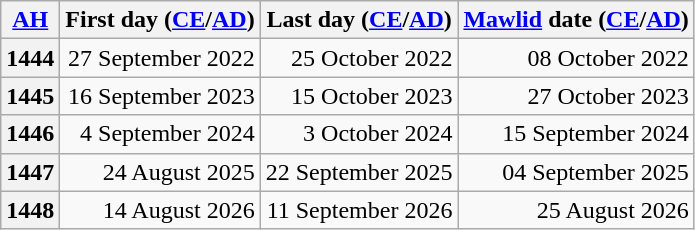<table class=wikitable style="text-align:right">
<tr>
<th scope="col"><a href='#'>AH</a></th>
<th scope="col">First day (<a href='#'>CE</a>/<a href='#'>AD</a>)</th>
<th scope="col">Last day (<a href='#'>CE</a>/<a href='#'>AD</a>)</th>
<th scope="col"><a href='#'>Mawlid</a> date (<a href='#'>CE</a>/<a href='#'>AD</a>)</th>
</tr>
<tr>
<th scope="row">1444</th>
<td>27 September 2022</td>
<td>25 October 2022</td>
<td>08 October 2022</td>
</tr>
<tr>
<th scope="row">1445</th>
<td>16 September 2023</td>
<td>15 October 2023</td>
<td>27 October 2023</td>
</tr>
<tr>
<th scope="row">1446</th>
<td>4 September 2024</td>
<td>3 October 2024</td>
<td>15 September 2024</td>
</tr>
<tr>
<th scope="row">1447</th>
<td>24 August 2025</td>
<td>22 September 2025</td>
<td>04 September 2025</td>
</tr>
<tr>
<th scope="row">1448</th>
<td>14 August 2026</td>
<td>11 September 2026</td>
<td>25 August 2026</td>
</tr>
</table>
